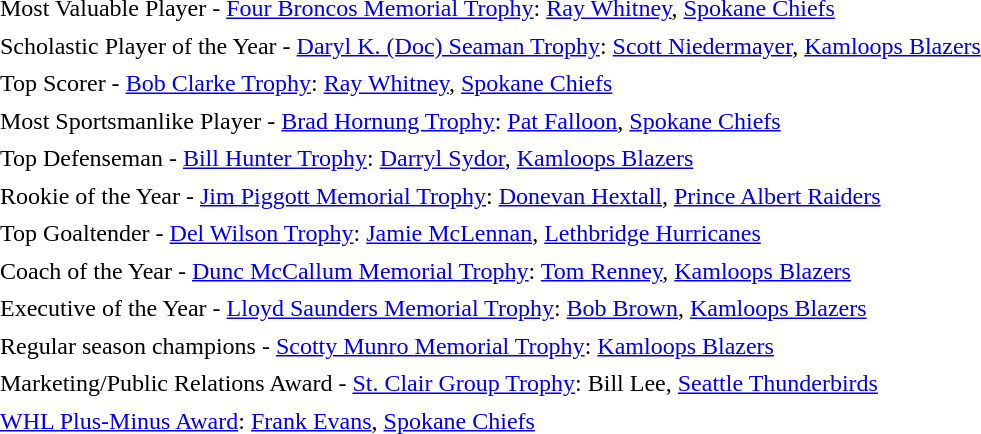<table cellpadding="3" cellspacing="1">
<tr>
<td>Most Valuable Player - <a href='#'>Four Broncos Memorial Trophy</a>: <a href='#'>Ray Whitney</a>, <a href='#'>Spokane Chiefs</a></td>
</tr>
<tr>
<td>Scholastic Player of the Year - <a href='#'>Daryl K. (Doc) Seaman Trophy</a>: <a href='#'>Scott Niedermayer</a>, <a href='#'>Kamloops Blazers</a></td>
</tr>
<tr>
<td>Top Scorer - <a href='#'>Bob Clarke Trophy</a>: <a href='#'>Ray Whitney</a>, <a href='#'>Spokane Chiefs</a></td>
</tr>
<tr>
<td>Most Sportsmanlike Player - <a href='#'>Brad Hornung Trophy</a>: <a href='#'>Pat Falloon</a>, <a href='#'>Spokane Chiefs</a></td>
</tr>
<tr>
<td>Top Defenseman - <a href='#'>Bill Hunter Trophy</a>: <a href='#'>Darryl Sydor</a>, <a href='#'>Kamloops Blazers</a></td>
</tr>
<tr>
<td>Rookie of the Year - <a href='#'>Jim Piggott Memorial Trophy</a>: <a href='#'>Donevan Hextall</a>, <a href='#'>Prince Albert Raiders</a></td>
</tr>
<tr>
<td>Top Goaltender - <a href='#'>Del Wilson Trophy</a>: <a href='#'>Jamie McLennan</a>, <a href='#'>Lethbridge Hurricanes</a></td>
</tr>
<tr>
<td>Coach of the Year - <a href='#'>Dunc McCallum Memorial Trophy</a>: <a href='#'>Tom Renney</a>, <a href='#'>Kamloops Blazers</a></td>
</tr>
<tr>
<td>Executive of the Year - <a href='#'>Lloyd Saunders Memorial Trophy</a>: <a href='#'>Bob Brown</a>, <a href='#'>Kamloops Blazers</a></td>
</tr>
<tr>
<td>Regular season champions - <a href='#'>Scotty Munro Memorial Trophy</a>: <a href='#'>Kamloops Blazers</a></td>
</tr>
<tr>
<td>Marketing/Public Relations Award - <a href='#'>St. Clair Group Trophy</a>: Bill Lee, <a href='#'>Seattle Thunderbirds</a></td>
</tr>
<tr>
<td><a href='#'>WHL Plus-Minus Award</a>: <a href='#'>Frank Evans</a>, <a href='#'>Spokane Chiefs</a></td>
</tr>
</table>
